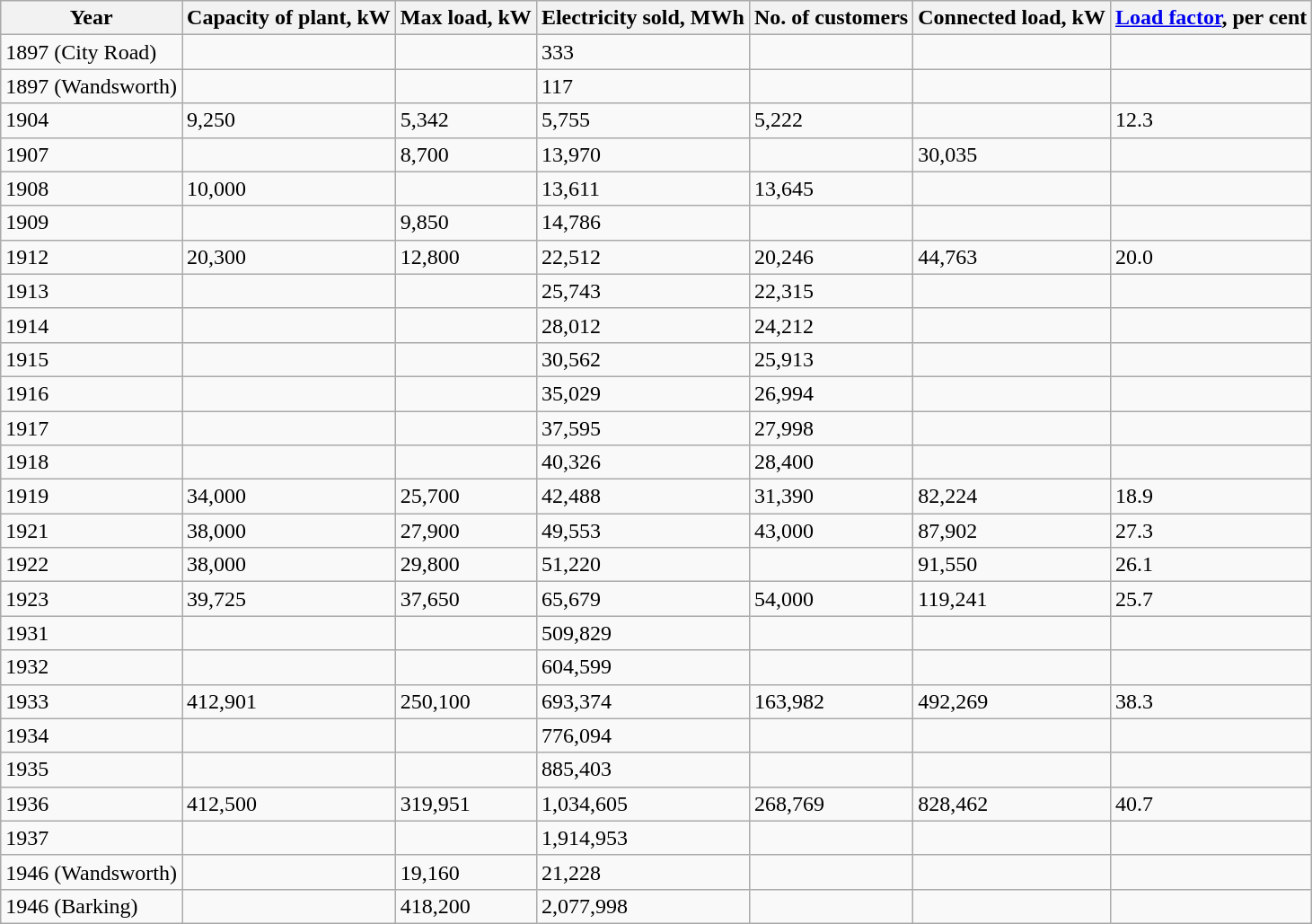<table class="wikitable">
<tr>
<th>Year</th>
<th>Capacity of plant, kW</th>
<th>Max load, kW</th>
<th>Electricity sold, MWh</th>
<th>No. of customers</th>
<th>Connected load, kW</th>
<th><a href='#'>Load factor</a>, per cent</th>
</tr>
<tr>
<td>1897 (City Road)</td>
<td></td>
<td></td>
<td>333</td>
<td></td>
<td></td>
<td></td>
</tr>
<tr>
<td>1897 (Wandsworth)</td>
<td></td>
<td></td>
<td>117</td>
<td></td>
<td></td>
<td></td>
</tr>
<tr>
<td>1904</td>
<td>9,250</td>
<td>5,342</td>
<td>5,755</td>
<td>5,222</td>
<td></td>
<td>12.3</td>
</tr>
<tr>
<td>1907</td>
<td></td>
<td>8,700</td>
<td>13,970</td>
<td></td>
<td>30,035</td>
<td></td>
</tr>
<tr>
<td>1908</td>
<td>10,000</td>
<td></td>
<td>13,611</td>
<td>13,645</td>
<td></td>
<td></td>
</tr>
<tr>
<td>1909</td>
<td></td>
<td>9,850</td>
<td>14,786</td>
<td></td>
<td></td>
<td></td>
</tr>
<tr>
<td>1912</td>
<td>20,300</td>
<td>12,800</td>
<td>22,512</td>
<td>20,246</td>
<td>44,763</td>
<td>20.0</td>
</tr>
<tr>
<td>1913</td>
<td></td>
<td></td>
<td>25,743</td>
<td>22,315</td>
<td></td>
<td></td>
</tr>
<tr>
<td>1914</td>
<td></td>
<td></td>
<td>28,012</td>
<td>24,212</td>
<td></td>
<td></td>
</tr>
<tr>
<td>1915</td>
<td></td>
<td></td>
<td>30,562</td>
<td>25,913</td>
<td></td>
<td></td>
</tr>
<tr>
<td>1916</td>
<td></td>
<td></td>
<td>35,029</td>
<td>26,994</td>
<td></td>
<td></td>
</tr>
<tr>
<td>1917</td>
<td></td>
<td></td>
<td>37,595</td>
<td>27,998</td>
<td></td>
<td></td>
</tr>
<tr>
<td>1918</td>
<td></td>
<td></td>
<td>40,326</td>
<td>28,400</td>
<td></td>
<td></td>
</tr>
<tr>
<td>1919</td>
<td>34,000</td>
<td>25,700</td>
<td>42,488</td>
<td>31,390</td>
<td>82,224</td>
<td>18.9</td>
</tr>
<tr>
<td>1921</td>
<td>38,000</td>
<td>27,900</td>
<td>49,553</td>
<td>43,000</td>
<td>87,902</td>
<td>27.3</td>
</tr>
<tr>
<td>1922</td>
<td>38,000</td>
<td>29,800</td>
<td>51,220</td>
<td></td>
<td>91,550</td>
<td>26.1</td>
</tr>
<tr>
<td>1923</td>
<td>39,725</td>
<td>37,650</td>
<td>65,679</td>
<td>54,000</td>
<td>119,241</td>
<td>25.7</td>
</tr>
<tr>
<td>1931</td>
<td></td>
<td></td>
<td>509,829</td>
<td></td>
<td></td>
<td></td>
</tr>
<tr>
<td>1932</td>
<td></td>
<td></td>
<td>604,599</td>
<td></td>
<td></td>
<td></td>
</tr>
<tr>
<td>1933</td>
<td>412,901</td>
<td>250,100</td>
<td>693,374</td>
<td>163,982</td>
<td>492,269</td>
<td>38.3</td>
</tr>
<tr>
<td>1934</td>
<td></td>
<td></td>
<td>776,094</td>
<td></td>
<td></td>
<td></td>
</tr>
<tr>
<td>1935</td>
<td></td>
<td></td>
<td>885,403</td>
<td></td>
<td></td>
<td></td>
</tr>
<tr>
<td>1936</td>
<td>412,500</td>
<td>319,951</td>
<td>1,034,605</td>
<td>268,769</td>
<td>828,462</td>
<td>40.7</td>
</tr>
<tr>
<td>1937</td>
<td></td>
<td></td>
<td>1,914,953</td>
<td></td>
<td></td>
<td></td>
</tr>
<tr>
<td>1946 (Wandsworth)</td>
<td></td>
<td>19,160</td>
<td>21,228</td>
<td></td>
<td></td>
<td></td>
</tr>
<tr>
<td>1946 (Barking)</td>
<td></td>
<td>418,200</td>
<td>2,077,998</td>
<td></td>
<td></td>
<td></td>
</tr>
</table>
